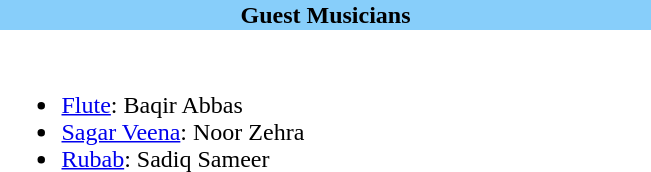<table style="border-spacing: 6px; border: 0px;">
<tr>
<th style="color:black; width:27em; background:#87CEFA; text-align:center">Guest Musicians</th>
</tr>
<tr>
<td colspan="2"><br><ul><li><a href='#'>Flute</a>: Baqir Abbas</li><li><a href='#'>Sagar Veena</a>: Noor Zehra</li><li><a href='#'>Rubab</a>: Sadiq Sameer</li></ul></td>
</tr>
</table>
